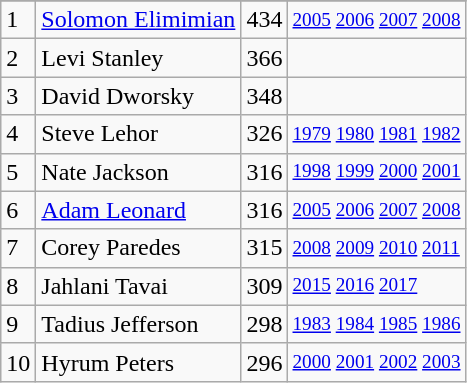<table class="wikitable">
<tr>
</tr>
<tr>
<td>1</td>
<td><a href='#'>Solomon Elimimian</a></td>
<td>434</td>
<td style="font-size:80%;"><a href='#'>2005</a> <a href='#'>2006</a> <a href='#'>2007</a> <a href='#'>2008</a></td>
</tr>
<tr>
<td>2</td>
<td>Levi Stanley</td>
<td>366</td>
<td style="font-size:80%;">    </td>
</tr>
<tr>
<td>3</td>
<td>David Dworsky</td>
<td>348</td>
<td style="font-size:80%;">  </td>
</tr>
<tr>
<td>4</td>
<td>Steve Lehor</td>
<td>326</td>
<td style="font-size:80%;"><a href='#'>1979</a> <a href='#'>1980</a> <a href='#'>1981</a> <a href='#'>1982</a></td>
</tr>
<tr>
<td>5</td>
<td>Nate Jackson</td>
<td>316</td>
<td style="font-size:80%;"><a href='#'>1998</a> <a href='#'>1999</a> <a href='#'>2000</a> <a href='#'>2001</a></td>
</tr>
<tr>
<td>6</td>
<td><a href='#'>Adam Leonard</a></td>
<td>316</td>
<td style="font-size:80%;"><a href='#'>2005</a> <a href='#'>2006</a> <a href='#'>2007</a> <a href='#'>2008</a></td>
</tr>
<tr>
<td>7</td>
<td>Corey Paredes</td>
<td>315</td>
<td style="font-size:80%;"><a href='#'>2008</a> <a href='#'>2009</a> <a href='#'>2010</a> <a href='#'>2011</a></td>
</tr>
<tr>
<td>8</td>
<td>Jahlani Tavai</td>
<td>309</td>
<td style="font-size:80%;"><a href='#'>2015</a> <a href='#'>2016</a> <a href='#'>2017</a></td>
</tr>
<tr>
<td>9</td>
<td>Tadius Jefferson</td>
<td>298</td>
<td style="font-size:80%;"><a href='#'>1983</a> <a href='#'>1984</a> <a href='#'>1985</a> <a href='#'>1986</a></td>
</tr>
<tr>
<td>10</td>
<td>Hyrum Peters</td>
<td>296</td>
<td style="font-size:80%;"><a href='#'>2000</a> <a href='#'>2001</a> <a href='#'>2002</a> <a href='#'>2003</a></td>
</tr>
</table>
